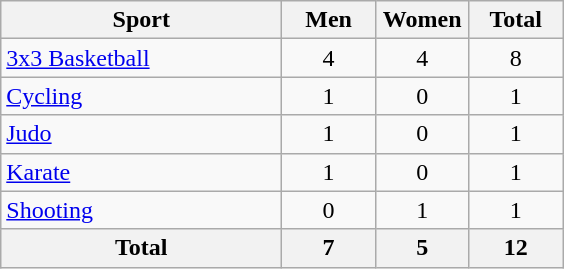<table class="wikitable sortable" style="text-align:center;">
<tr>
<th width=180>Sport</th>
<th width=55 data-sort-type=number>Men</th>
<th width=55 data-sort-type=number>Women</th>
<th width=55>Total</th>
</tr>
<tr>
<td align=left><a href='#'>3x3 Basketball</a></td>
<td>4</td>
<td>4</td>
<td>8</td>
</tr>
<tr>
<td align=left><a href='#'>Cycling</a></td>
<td>1</td>
<td>0</td>
<td>1</td>
</tr>
<tr>
<td align=left><a href='#'>Judo</a></td>
<td>1</td>
<td>0</td>
<td>1</td>
</tr>
<tr>
<td align=left><a href='#'>Karate</a></td>
<td>1</td>
<td>0</td>
<td>1</td>
</tr>
<tr>
<td align=left><a href='#'>Shooting</a></td>
<td>0</td>
<td>1</td>
<td>1</td>
</tr>
<tr>
<th>Total</th>
<th>7</th>
<th>5</th>
<th>12</th>
</tr>
</table>
